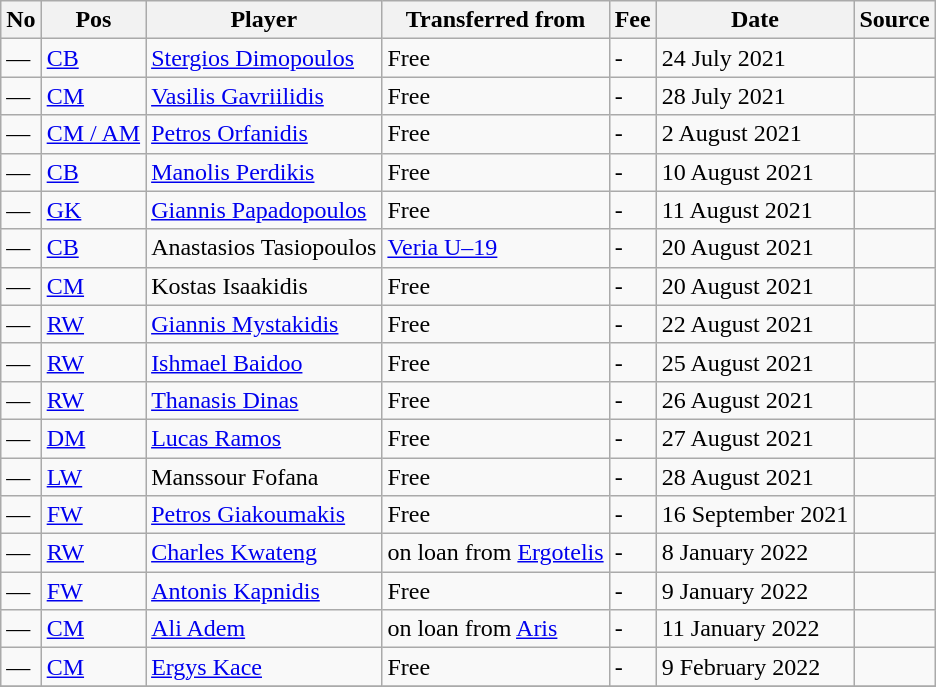<table class="wikitable">
<tr>
<th>No</th>
<th>Pos</th>
<th>Player</th>
<th>Transferred from</th>
<th>Fee</th>
<th>Date</th>
<th>Source</th>
</tr>
<tr>
<td>—</td>
<td><a href='#'>CB</a></td>
<td><a href='#'>Stergios Dimopoulos</a></td>
<td>Free</td>
<td>-</td>
<td>24 July 2021</td>
<td></td>
</tr>
<tr>
<td>—</td>
<td><a href='#'>CM</a></td>
<td><a href='#'>Vasilis Gavriilidis</a></td>
<td>Free</td>
<td>-</td>
<td>28 July 2021</td>
<td></td>
</tr>
<tr>
<td>—</td>
<td><a href='#'>CM / AM</a></td>
<td><a href='#'>Petros Orfanidis</a></td>
<td>Free</td>
<td>-</td>
<td>2 August 2021</td>
<td></td>
</tr>
<tr>
<td>—</td>
<td><a href='#'>CB</a></td>
<td><a href='#'>Manolis Perdikis</a></td>
<td>Free</td>
<td>-</td>
<td>10 August 2021</td>
<td></td>
</tr>
<tr>
<td>—</td>
<td><a href='#'>GK</a></td>
<td><a href='#'>Giannis Papadopoulos</a></td>
<td>Free</td>
<td>-</td>
<td>11 August 2021</td>
<td></td>
</tr>
<tr>
<td>—</td>
<td><a href='#'>CB</a></td>
<td>Anastasios Tasiopoulos</td>
<td><a href='#'>Veria U–19</a></td>
<td>-</td>
<td>20 August 2021</td>
<td></td>
</tr>
<tr>
<td>—</td>
<td><a href='#'>CM</a></td>
<td>Kostas Isaakidis</td>
<td>Free</td>
<td>-</td>
<td>20 August 2021</td>
<td></td>
</tr>
<tr>
<td>—</td>
<td><a href='#'>RW</a></td>
<td><a href='#'>Giannis Mystakidis</a></td>
<td>Free</td>
<td>-</td>
<td>22 August 2021</td>
<td></td>
</tr>
<tr>
<td>—</td>
<td><a href='#'>RW</a></td>
<td><a href='#'>Ishmael Baidoo</a></td>
<td>Free</td>
<td>-</td>
<td>25 August 2021</td>
<td></td>
</tr>
<tr>
<td>—</td>
<td><a href='#'>RW</a></td>
<td><a href='#'>Thanasis Dinas</a></td>
<td>Free</td>
<td>-</td>
<td>26 August 2021</td>
<td></td>
</tr>
<tr>
<td>—</td>
<td><a href='#'>DM</a></td>
<td><a href='#'>Lucas Ramos</a></td>
<td>Free</td>
<td>-</td>
<td>27 August 2021</td>
<td></td>
</tr>
<tr>
<td>—</td>
<td><a href='#'>LW</a></td>
<td>Manssour Fofana</td>
<td>Free</td>
<td>-</td>
<td>28 August 2021</td>
<td></td>
</tr>
<tr>
<td>—</td>
<td><a href='#'>FW</a></td>
<td><a href='#'>Petros Giakoumakis</a></td>
<td>Free</td>
<td>-</td>
<td>16 September 2021</td>
<td></td>
</tr>
<tr>
<td>—</td>
<td><a href='#'>RW</a></td>
<td><a href='#'>Charles Kwateng</a></td>
<td>on loan from <a href='#'>Ergotelis</a></td>
<td>-</td>
<td>8 January 2022</td>
<td></td>
</tr>
<tr>
<td>—</td>
<td><a href='#'>FW</a></td>
<td><a href='#'>Antonis Kapnidis</a></td>
<td>Free</td>
<td>-</td>
<td>9 January 2022</td>
<td></td>
</tr>
<tr>
<td>—</td>
<td><a href='#'>CM</a></td>
<td><a href='#'>Ali Adem</a></td>
<td>on loan from <a href='#'>Aris</a></td>
<td>-</td>
<td>11 January 2022</td>
<td></td>
</tr>
<tr>
<td>—</td>
<td><a href='#'>CM</a></td>
<td><a href='#'>Ergys Kace</a></td>
<td>Free</td>
<td>-</td>
<td>9 February 2022</td>
<td></td>
</tr>
<tr>
</tr>
</table>
